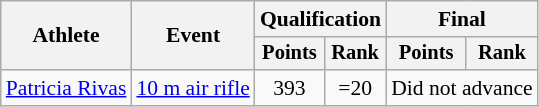<table class="wikitable" style="font-size:90%">
<tr>
<th rowspan="2">Athlete</th>
<th rowspan="2">Event</th>
<th colspan=2>Qualification</th>
<th colspan=2>Final</th>
</tr>
<tr style="font-size:95%">
<th>Points</th>
<th>Rank</th>
<th>Points</th>
<th>Rank</th>
</tr>
<tr align=center>
<td align=left><a href='#'>Patricia Rivas</a></td>
<td align=left><a href='#'>10 m air rifle</a></td>
<td>393</td>
<td>=20</td>
<td colspan=2>Did not advance</td>
</tr>
</table>
